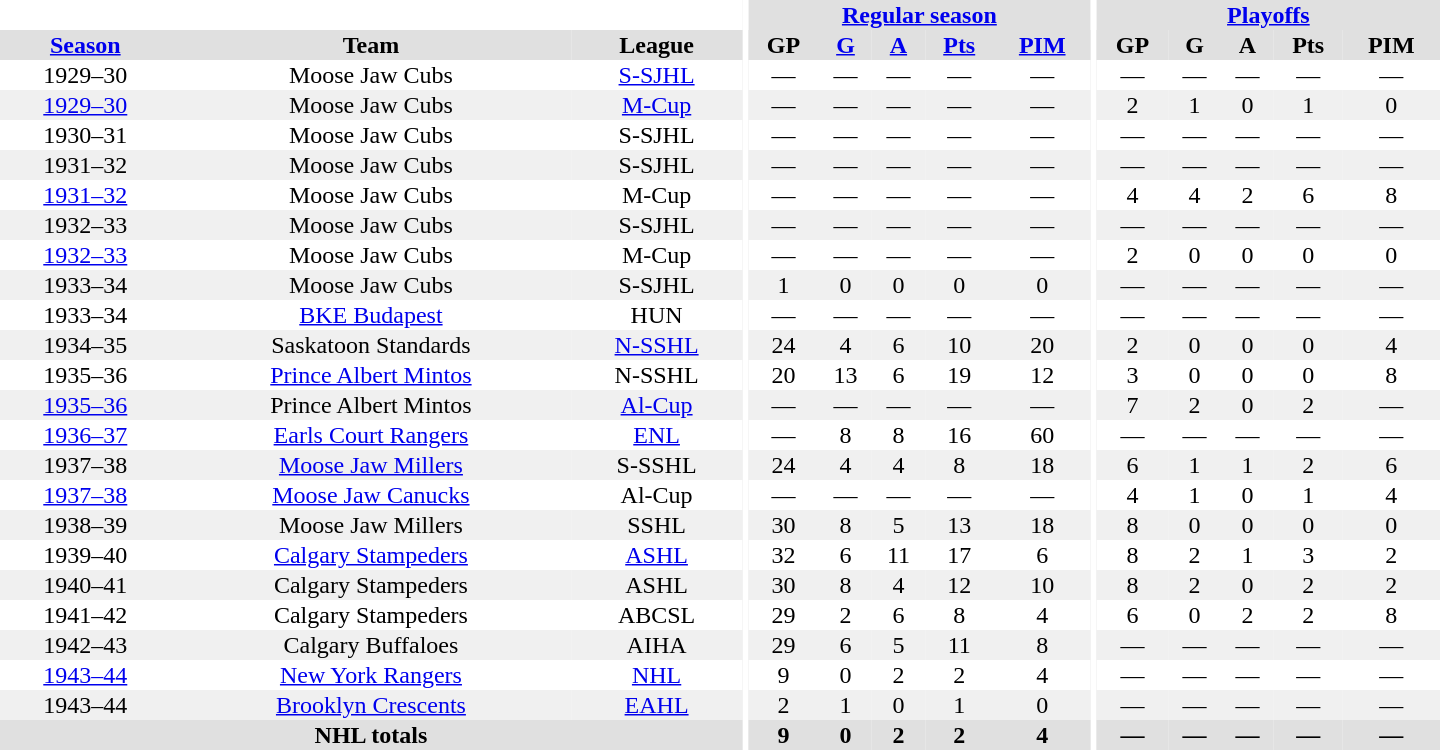<table border="0" cellpadding="1" cellspacing="0" style="text-align:center; width:60em">
<tr bgcolor="#e0e0e0">
<th colspan="3" bgcolor="#ffffff"></th>
<th rowspan="100" bgcolor="#ffffff"></th>
<th colspan="5"><a href='#'>Regular season</a></th>
<th rowspan="100" bgcolor="#ffffff"></th>
<th colspan="5"><a href='#'>Playoffs</a></th>
</tr>
<tr bgcolor="#e0e0e0">
<th><a href='#'>Season</a></th>
<th>Team</th>
<th>League</th>
<th>GP</th>
<th><a href='#'>G</a></th>
<th><a href='#'>A</a></th>
<th><a href='#'>Pts</a></th>
<th><a href='#'>PIM</a></th>
<th>GP</th>
<th>G</th>
<th>A</th>
<th>Pts</th>
<th>PIM</th>
</tr>
<tr>
<td>1929–30</td>
<td>Moose Jaw Cubs</td>
<td><a href='#'>S-SJHL</a></td>
<td>—</td>
<td>—</td>
<td>—</td>
<td>—</td>
<td>—</td>
<td>—</td>
<td>—</td>
<td>—</td>
<td>—</td>
<td>—</td>
</tr>
<tr bgcolor="#f0f0f0">
<td><a href='#'>1929–30</a></td>
<td>Moose Jaw Cubs</td>
<td><a href='#'>M-Cup</a></td>
<td>—</td>
<td>—</td>
<td>—</td>
<td>—</td>
<td>—</td>
<td>2</td>
<td>1</td>
<td>0</td>
<td>1</td>
<td>0</td>
</tr>
<tr>
<td>1930–31</td>
<td>Moose Jaw Cubs</td>
<td>S-SJHL</td>
<td>—</td>
<td>—</td>
<td>—</td>
<td>—</td>
<td>—</td>
<td>—</td>
<td>—</td>
<td>—</td>
<td>—</td>
<td>—</td>
</tr>
<tr bgcolor="#f0f0f0">
<td>1931–32</td>
<td>Moose Jaw Cubs</td>
<td>S-SJHL</td>
<td>—</td>
<td>—</td>
<td>—</td>
<td>—</td>
<td>—</td>
<td>—</td>
<td>—</td>
<td>—</td>
<td>—</td>
<td>—</td>
</tr>
<tr>
<td><a href='#'>1931–32</a></td>
<td>Moose Jaw Cubs</td>
<td>M-Cup</td>
<td>—</td>
<td>—</td>
<td>—</td>
<td>—</td>
<td>—</td>
<td>4</td>
<td>4</td>
<td>2</td>
<td>6</td>
<td>8</td>
</tr>
<tr bgcolor="#f0f0f0">
<td>1932–33</td>
<td>Moose Jaw Cubs</td>
<td>S-SJHL</td>
<td>—</td>
<td>—</td>
<td>—</td>
<td>—</td>
<td>—</td>
<td>—</td>
<td>—</td>
<td>—</td>
<td>—</td>
<td>—</td>
</tr>
<tr>
<td><a href='#'>1932–33</a></td>
<td>Moose Jaw Cubs</td>
<td>M-Cup</td>
<td>—</td>
<td>—</td>
<td>—</td>
<td>—</td>
<td>—</td>
<td>2</td>
<td>0</td>
<td>0</td>
<td>0</td>
<td>0</td>
</tr>
<tr bgcolor="#f0f0f0">
<td>1933–34</td>
<td>Moose Jaw Cubs</td>
<td>S-SJHL</td>
<td>1</td>
<td>0</td>
<td>0</td>
<td>0</td>
<td>0</td>
<td>—</td>
<td>—</td>
<td>—</td>
<td>—</td>
<td>—</td>
</tr>
<tr>
<td>1933–34</td>
<td><a href='#'>BKE Budapest</a></td>
<td>HUN</td>
<td>—</td>
<td>—</td>
<td>—</td>
<td>—</td>
<td>—</td>
<td>—</td>
<td>—</td>
<td>—</td>
<td>—</td>
<td>—</td>
</tr>
<tr bgcolor="#f0f0f0">
<td>1934–35</td>
<td>Saskatoon Standards</td>
<td><a href='#'>N-SSHL</a></td>
<td>24</td>
<td>4</td>
<td>6</td>
<td>10</td>
<td>20</td>
<td>2</td>
<td>0</td>
<td>0</td>
<td>0</td>
<td>4</td>
</tr>
<tr>
<td>1935–36</td>
<td><a href='#'>Prince Albert Mintos</a></td>
<td>N-SSHL</td>
<td>20</td>
<td>13</td>
<td>6</td>
<td>19</td>
<td>12</td>
<td>3</td>
<td>0</td>
<td>0</td>
<td>0</td>
<td>8</td>
</tr>
<tr bgcolor="#f0f0f0">
<td><a href='#'>1935–36</a></td>
<td>Prince Albert Mintos</td>
<td><a href='#'>Al-Cup</a></td>
<td>—</td>
<td>—</td>
<td>—</td>
<td>—</td>
<td>—</td>
<td>7</td>
<td>2</td>
<td>0</td>
<td>2</td>
<td>—</td>
</tr>
<tr>
<td><a href='#'>1936–37</a></td>
<td><a href='#'>Earls Court Rangers</a></td>
<td><a href='#'>ENL</a></td>
<td>—</td>
<td>8</td>
<td>8</td>
<td>16</td>
<td>60</td>
<td>—</td>
<td>—</td>
<td>—</td>
<td>—</td>
<td>—</td>
</tr>
<tr bgcolor="#f0f0f0">
<td>1937–38</td>
<td><a href='#'>Moose Jaw Millers</a></td>
<td>S-SSHL</td>
<td>24</td>
<td>4</td>
<td>4</td>
<td>8</td>
<td>18</td>
<td>6</td>
<td>1</td>
<td>1</td>
<td>2</td>
<td>6</td>
</tr>
<tr>
<td><a href='#'>1937–38</a></td>
<td><a href='#'>Moose Jaw Canucks</a></td>
<td>Al-Cup</td>
<td>—</td>
<td>—</td>
<td>—</td>
<td>—</td>
<td>—</td>
<td>4</td>
<td>1</td>
<td>0</td>
<td>1</td>
<td>4</td>
</tr>
<tr bgcolor="#f0f0f0">
<td>1938–39</td>
<td>Moose Jaw Millers</td>
<td>SSHL</td>
<td>30</td>
<td>8</td>
<td>5</td>
<td>13</td>
<td>18</td>
<td>8</td>
<td>0</td>
<td>0</td>
<td>0</td>
<td>0</td>
</tr>
<tr>
<td>1939–40</td>
<td><a href='#'>Calgary Stampeders</a></td>
<td><a href='#'>ASHL</a></td>
<td>32</td>
<td>6</td>
<td>11</td>
<td>17</td>
<td>6</td>
<td>8</td>
<td>2</td>
<td>1</td>
<td>3</td>
<td>2</td>
</tr>
<tr bgcolor="#f0f0f0">
<td>1940–41</td>
<td>Calgary Stampeders</td>
<td>ASHL</td>
<td>30</td>
<td>8</td>
<td>4</td>
<td>12</td>
<td>10</td>
<td>8</td>
<td>2</td>
<td>0</td>
<td>2</td>
<td>2</td>
</tr>
<tr>
<td>1941–42</td>
<td>Calgary Stampeders</td>
<td>ABCSL</td>
<td>29</td>
<td>2</td>
<td>6</td>
<td>8</td>
<td>4</td>
<td>6</td>
<td>0</td>
<td>2</td>
<td>2</td>
<td>8</td>
</tr>
<tr bgcolor="#f0f0f0">
<td>1942–43</td>
<td>Calgary Buffaloes</td>
<td>AIHA</td>
<td>29</td>
<td>6</td>
<td>5</td>
<td>11</td>
<td>8</td>
<td>—</td>
<td>—</td>
<td>—</td>
<td>—</td>
<td>—</td>
</tr>
<tr>
<td><a href='#'>1943–44</a></td>
<td><a href='#'>New York Rangers</a></td>
<td><a href='#'>NHL</a></td>
<td>9</td>
<td>0</td>
<td>2</td>
<td>2</td>
<td>4</td>
<td>—</td>
<td>—</td>
<td>—</td>
<td>—</td>
<td>—</td>
</tr>
<tr bgcolor="#f0f0f0">
<td>1943–44</td>
<td><a href='#'>Brooklyn Crescents</a></td>
<td><a href='#'>EAHL</a></td>
<td>2</td>
<td>1</td>
<td>0</td>
<td>1</td>
<td>0</td>
<td>—</td>
<td>—</td>
<td>—</td>
<td>—</td>
<td>—</td>
</tr>
<tr bgcolor="#e0e0e0">
<th colspan="3">NHL totals</th>
<th>9</th>
<th>0</th>
<th>2</th>
<th>2</th>
<th>4</th>
<th>—</th>
<th>—</th>
<th>—</th>
<th>—</th>
<th>—</th>
</tr>
</table>
